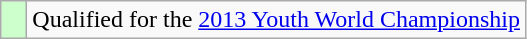<table class="wikitable" style="text-align: left;">
<tr>
<td width=10px bgcolor=#ccffcc></td>
<td>Qualified for the <a href='#'>2013 Youth World Championship</a></td>
</tr>
</table>
